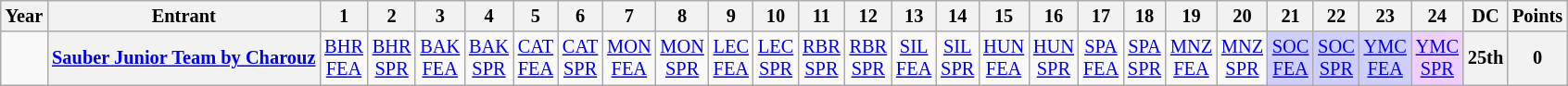<table class="wikitable" style="text-align:center; font-size:85%">
<tr>
<th>Year</th>
<th>Entrant</th>
<th>1</th>
<th>2</th>
<th>3</th>
<th>4</th>
<th>5</th>
<th>6</th>
<th>7</th>
<th>8</th>
<th>9</th>
<th>10</th>
<th>11</th>
<th>12</th>
<th>13</th>
<th>14</th>
<th>15</th>
<th>16</th>
<th>17</th>
<th>18</th>
<th>19</th>
<th>20</th>
<th>21</th>
<th>22</th>
<th>23</th>
<th>24</th>
<th>DC</th>
<th>Points</th>
</tr>
<tr>
<td></td>
<th nowrap><a href='#'>Sauber Junior Team by Charouz</a></th>
<td><a href='#'>BHR<br>FEA</a></td>
<td><a href='#'>BHR<br>SPR</a></td>
<td><a href='#'>BAK<br>FEA</a></td>
<td><a href='#'>BAK<br>SPR</a></td>
<td><a href='#'>CAT<br>FEA</a></td>
<td><a href='#'>CAT<br>SPR</a></td>
<td><a href='#'>MON<br>FEA</a></td>
<td><a href='#'>MON<br>SPR</a></td>
<td><a href='#'>LEC<br>FEA</a></td>
<td><a href='#'>LEC<br>SPR</a></td>
<td><a href='#'>RBR<br>SPR</a></td>
<td><a href='#'>RBR<br>SPR</a></td>
<td><a href='#'>SIL<br>FEA</a></td>
<td><a href='#'>SIL<br>SPR</a></td>
<td><a href='#'>HUN<br>FEA</a></td>
<td><a href='#'>HUN<br>SPR</a></td>
<td><a href='#'>SPA<br>FEA</a></td>
<td><a href='#'>SPA<br>SPR</a></td>
<td><a href='#'>MNZ<br>FEA</a></td>
<td><a href='#'>MNZ<br>SPR</a></td>
<td style="background:#CFCFFF;"><a href='#'>SOC<br>FEA</a><br></td>
<td style="background:#CFCFFF;"><a href='#'>SOC<br>SPR</a><br></td>
<td style="background:#CFCFFF;"><a href='#'>YMC<br>FEA</a><br></td>
<td style="background:#EFCFFF;"><a href='#'>YMC<br>SPR</a><br></td>
<th>25th</th>
<th>0</th>
</tr>
</table>
